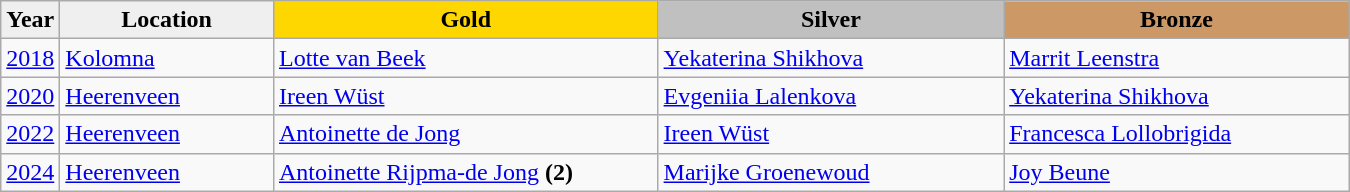<table class="wikitable sortable" style="width:900px;">
<tr>
<th style="width:3%; background:#efefef;">Year</th>
<th style="width:16%; background:#efefef;">Location</th>
<th style="width:29%; background:gold">Gold</th>
<th style="width:26%; background:silver">Silver</th>
<th style="width:26%; background:#CC9966">Bronze</th>
</tr>
<tr>
<td><a href='#'>2018</a></td>
<td><a href='#'>Kolomna</a></td>
<td> <a href='#'>Lotte van Beek</a></td>
<td> <a href='#'>Yekaterina Shikhova</a></td>
<td> <a href='#'>Marrit Leenstra</a></td>
</tr>
<tr>
<td><a href='#'>2020</a></td>
<td><a href='#'>Heerenveen</a></td>
<td> <a href='#'>Ireen Wüst</a></td>
<td> <a href='#'>Evgeniia Lalenkova</a></td>
<td> <a href='#'>Yekaterina Shikhova</a></td>
</tr>
<tr>
<td><a href='#'>2022</a></td>
<td><a href='#'>Heerenveen</a></td>
<td> <a href='#'>Antoinette de Jong</a></td>
<td> <a href='#'>Ireen Wüst</a></td>
<td> <a href='#'>Francesca Lollobrigida</a></td>
</tr>
<tr>
<td><a href='#'>2024</a></td>
<td><a href='#'>Heerenveen</a></td>
<td> <a href='#'>Antoinette Rijpma-de Jong</a> <strong>(2)</strong></td>
<td> <a href='#'>Marijke Groenewoud</a></td>
<td> <a href='#'>Joy Beune</a></td>
</tr>
</table>
